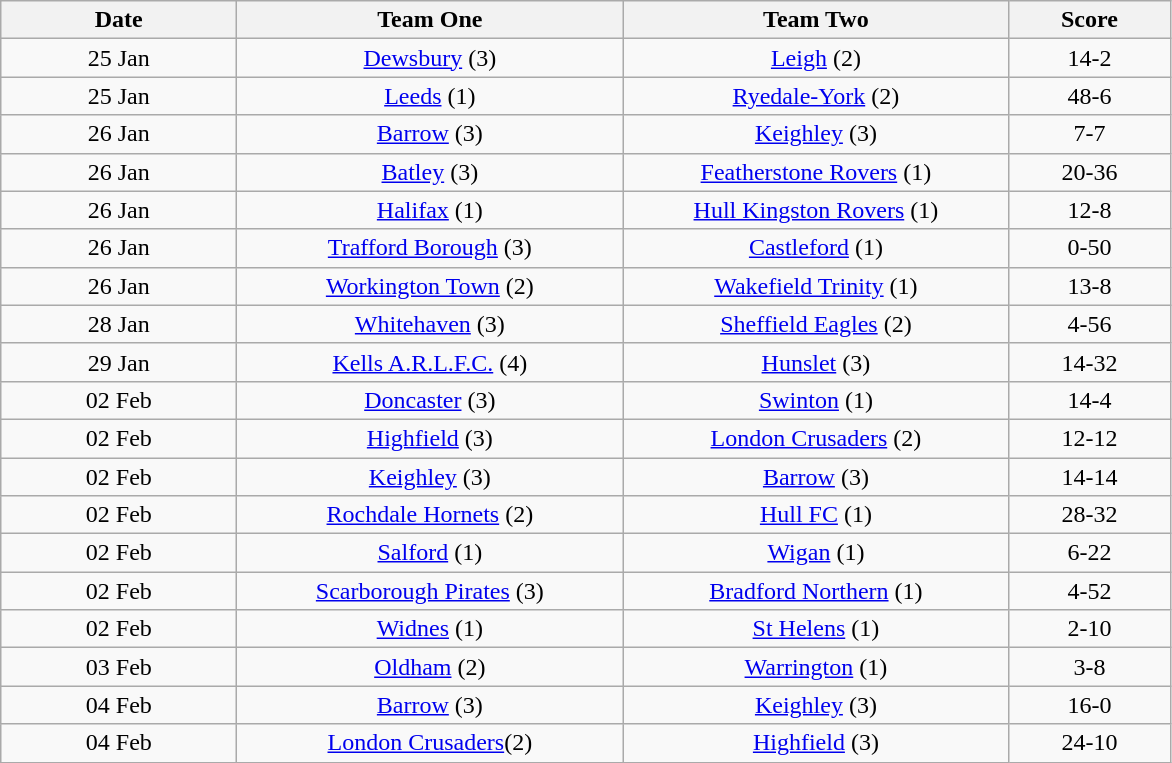<table class="wikitable" style="text-align: center">
<tr>
<th width=150>Date</th>
<th width=250>Team One</th>
<th width=250>Team Two</th>
<th width=100>Score</th>
</tr>
<tr>
<td>25 Jan</td>
<td><a href='#'>Dewsbury</a> (3)</td>
<td><a href='#'>Leigh</a> (2)</td>
<td>14-2</td>
</tr>
<tr>
<td>25 Jan</td>
<td><a href='#'>Leeds</a> (1)</td>
<td><a href='#'>Ryedale-York</a> (2)</td>
<td>48-6</td>
</tr>
<tr>
<td>26 Jan</td>
<td><a href='#'>Barrow</a> (3)</td>
<td><a href='#'>Keighley</a> (3)</td>
<td>7-7</td>
</tr>
<tr>
<td>26 Jan</td>
<td><a href='#'>Batley</a> (3)</td>
<td><a href='#'>Featherstone Rovers</a> (1)</td>
<td>20-36</td>
</tr>
<tr>
<td>26 Jan</td>
<td><a href='#'>Halifax</a> (1)</td>
<td><a href='#'>Hull Kingston Rovers</a> (1)</td>
<td>12-8</td>
</tr>
<tr>
<td>26 Jan</td>
<td><a href='#'>Trafford Borough</a> (3)</td>
<td><a href='#'>Castleford</a> (1)</td>
<td>0-50</td>
</tr>
<tr>
<td>26 Jan</td>
<td><a href='#'>Workington Town</a> (2)</td>
<td><a href='#'>Wakefield Trinity</a> (1)</td>
<td>13-8</td>
</tr>
<tr>
<td>28 Jan</td>
<td><a href='#'>Whitehaven</a> (3)</td>
<td><a href='#'>Sheffield Eagles</a> (2)</td>
<td>4-56</td>
</tr>
<tr>
<td>29 Jan</td>
<td><a href='#'>Kells A.R.L.F.C.</a> (4)</td>
<td><a href='#'>Hunslet</a> (3)</td>
<td>14-32</td>
</tr>
<tr>
<td>02 Feb</td>
<td><a href='#'>Doncaster</a> (3)</td>
<td><a href='#'>Swinton</a> (1)</td>
<td>14-4</td>
</tr>
<tr>
<td>02 Feb</td>
<td><a href='#'>Highfield</a> (3)</td>
<td><a href='#'>London Crusaders</a> (2)</td>
<td>12-12</td>
</tr>
<tr>
<td>02 Feb</td>
<td><a href='#'>Keighley</a> (3)</td>
<td><a href='#'>Barrow</a> (3)</td>
<td>14-14</td>
</tr>
<tr>
<td>02 Feb</td>
<td><a href='#'>Rochdale Hornets</a> (2)</td>
<td><a href='#'>Hull FC</a> (1)</td>
<td>28-32</td>
</tr>
<tr>
<td>02 Feb</td>
<td><a href='#'>Salford</a> (1)</td>
<td><a href='#'>Wigan</a> (1)</td>
<td>6-22</td>
</tr>
<tr>
<td>02 Feb</td>
<td><a href='#'>Scarborough Pirates</a> (3)</td>
<td><a href='#'>Bradford Northern</a> (1)</td>
<td>4-52</td>
</tr>
<tr>
<td>02 Feb</td>
<td><a href='#'>Widnes</a>	(1)</td>
<td><a href='#'>St Helens</a> (1)</td>
<td>2-10</td>
</tr>
<tr>
<td>03 Feb</td>
<td><a href='#'>Oldham</a> (2)</td>
<td><a href='#'>Warrington</a> (1)</td>
<td>3-8</td>
</tr>
<tr>
<td>04 Feb</td>
<td><a href='#'>Barrow</a> (3)</td>
<td><a href='#'>Keighley</a> (3)</td>
<td>16-0</td>
</tr>
<tr>
<td>04 Feb</td>
<td><a href='#'>London Crusaders</a>(2)</td>
<td><a href='#'>Highfield</a> (3)</td>
<td>24-10</td>
</tr>
</table>
